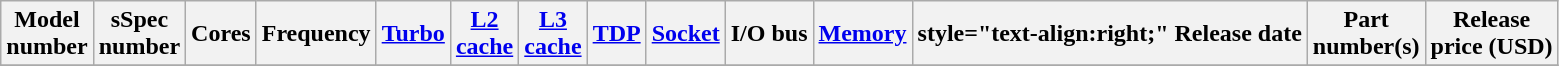<table class="wikitable">
<tr>
<th>Model<br>number</th>
<th>sSpec<br>number</th>
<th>Cores</th>
<th>Frequency</th>
<th><a href='#'>Turbo</a></th>
<th><a href='#'>L2<br>cache</a></th>
<th><a href='#'>L3<br>cache</a></th>
<th><a href='#'>TDP</a></th>
<th><a href='#'>Socket</a></th>
<th>I/O bus</th>
<th><a href='#'>Memory</a><br></th>
<th>style="text-align:right;"  Release date</th>
<th>Part<br>number(s)</th>
<th>Release<br>price (USD)<br></th>
</tr>
<tr>
</tr>
</table>
